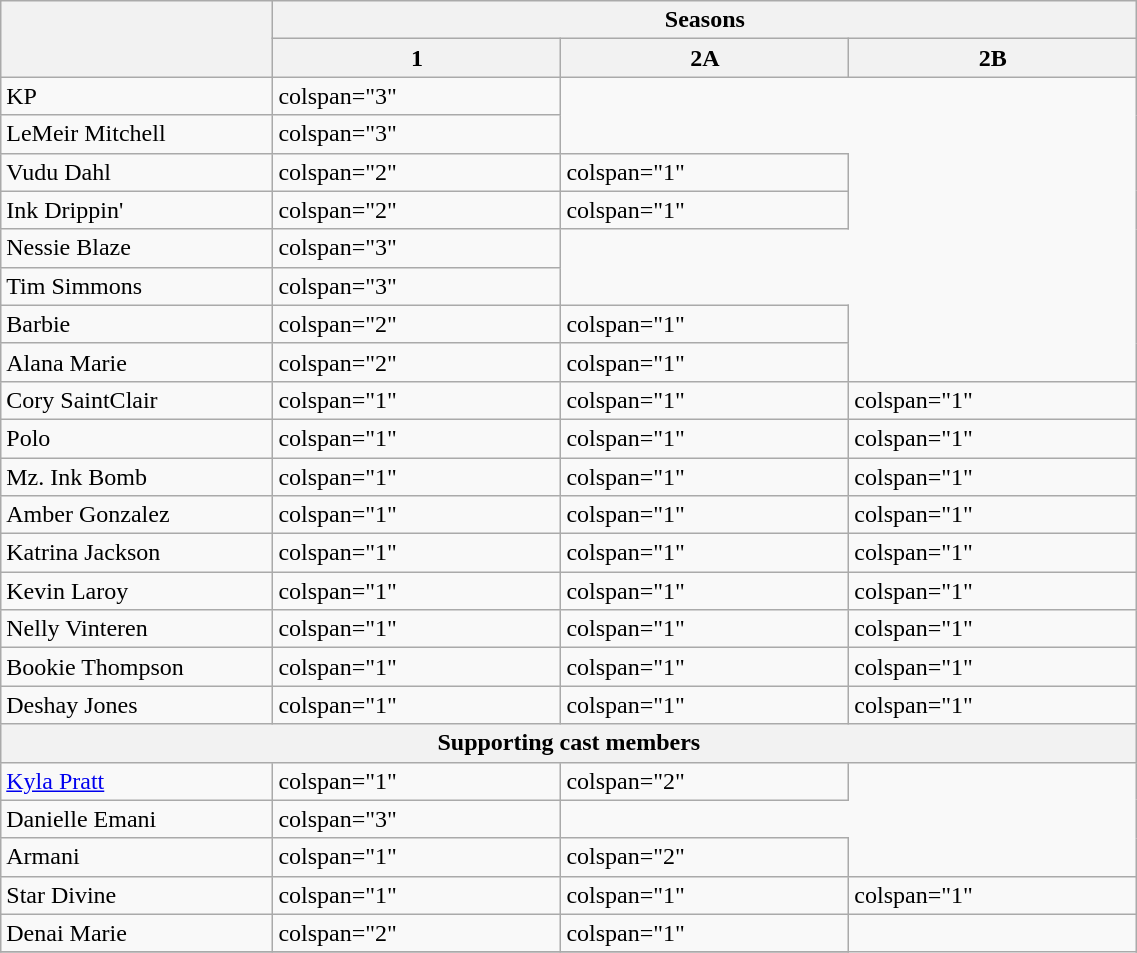<table class="wikitable plainrowheaders" style="width:60%;">
<tr>
<th rowspan="2" style="width:5%;"></th>
<th colspan="3">Seasons</th>
</tr>
<tr>
<th style="width:5%;">1</th>
<th style="width:5%;">2A</th>
<th style="width:5%;">2B</th>
</tr>
<tr>
<td>KP</td>
<td>colspan="3" </td>
</tr>
<tr>
<td>LeMeir Mitchell</td>
<td>colspan="3" </td>
</tr>
<tr>
<td>Vudu Dahl</td>
<td>colspan="2" </td>
<td>colspan="1" </td>
</tr>
<tr>
<td>Ink Drippin'</td>
<td>colspan="2" </td>
<td>colspan="1" </td>
</tr>
<tr>
<td>Nessie Blaze</td>
<td>colspan="3" </td>
</tr>
<tr>
<td>Tim Simmons</td>
<td>colspan="3" </td>
</tr>
<tr>
<td>Barbie</td>
<td>colspan="2" </td>
<td>colspan="1" </td>
</tr>
<tr>
<td>Alana Marie</td>
<td>colspan="2" </td>
<td>colspan="1" </td>
</tr>
<tr>
<td>Cory SaintClair</td>
<td>colspan="1" </td>
<td>colspan="1" </td>
<td>colspan="1" </td>
</tr>
<tr>
<td>Polo</td>
<td>colspan="1" </td>
<td>colspan="1" </td>
<td>colspan="1" </td>
</tr>
<tr>
<td>Mz. Ink Bomb</td>
<td>colspan="1" </td>
<td>colspan="1" </td>
<td>colspan="1" </td>
</tr>
<tr>
<td>Amber Gonzalez</td>
<td>colspan="1" </td>
<td>colspan="1" </td>
<td>colspan="1" </td>
</tr>
<tr>
<td>Katrina Jackson</td>
<td>colspan="1" </td>
<td>colspan="1" </td>
<td>colspan="1" </td>
</tr>
<tr>
<td>Kevin Laroy</td>
<td>colspan="1" </td>
<td>colspan="1" </td>
<td>colspan="1" </td>
</tr>
<tr>
<td>Nelly Vinteren</td>
<td>colspan="1" </td>
<td>colspan="1" </td>
<td>colspan="1" </td>
</tr>
<tr>
<td>Bookie Thompson</td>
<td>colspan="1" </td>
<td>colspan="1" </td>
<td>colspan="1" </td>
</tr>
<tr>
<td>Deshay Jones</td>
<td>colspan="1" </td>
<td>colspan="1" </td>
<td>colspan="1" </td>
</tr>
<tr>
<th colspan="4" rowspan="1" style="width:16%;">Supporting cast members</th>
</tr>
<tr>
<td><a href='#'>Kyla Pratt</a></td>
<td>colspan="1" </td>
<td>colspan="2" </td>
</tr>
<tr>
<td>Danielle Emani</td>
<td>colspan="3" </td>
</tr>
<tr>
<td>Armani</td>
<td>colspan="1" </td>
<td>colspan="2" </td>
</tr>
<tr>
<td>Star Divine</td>
<td>colspan="1" </td>
<td>colspan="1" </td>
<td>colspan="1" </td>
</tr>
<tr>
<td>Denai Marie</td>
<td>colspan="2" </td>
<td>colspan="1" </td>
</tr>
<tr>
</tr>
</table>
